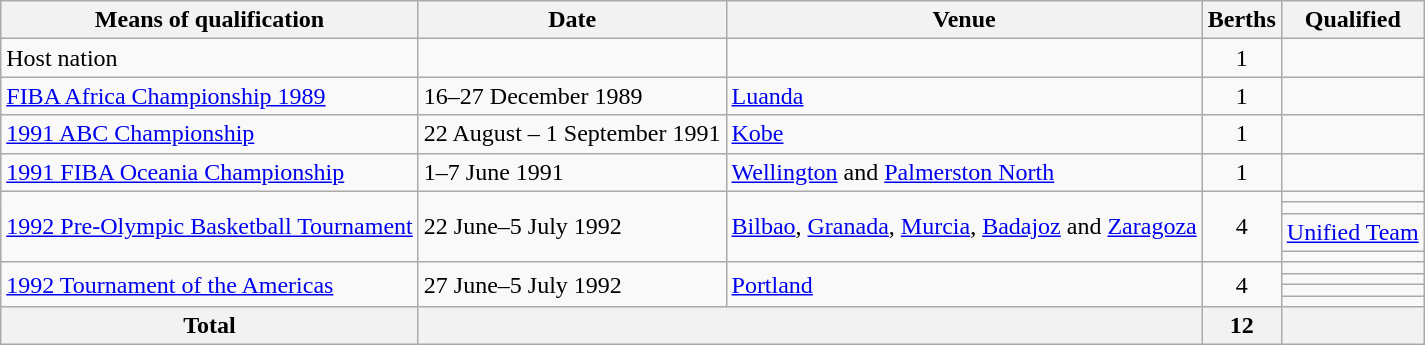<table class="wikitable">
<tr>
<th>Means of qualification</th>
<th>Date</th>
<th>Venue</th>
<th>Berths</th>
<th>Qualified</th>
</tr>
<tr>
<td>Host nation</td>
<td></td>
<td></td>
<td style="text-align:center;">1</td>
<td></td>
</tr>
<tr>
<td><a href='#'>FIBA Africa Championship 1989</a></td>
<td>16–27 December 1989</td>
<td> <a href='#'>Luanda</a></td>
<td style="text-align:center;">1</td>
<td></td>
</tr>
<tr>
<td><a href='#'>1991 ABC Championship</a></td>
<td>22 August – 1 September 1991</td>
<td> <a href='#'>Kobe</a></td>
<td style="text-align:center;">1</td>
<td></td>
</tr>
<tr>
<td><a href='#'>1991 FIBA Oceania Championship</a></td>
<td>1–7 June 1991</td>
<td> <a href='#'>Wellington</a> and <a href='#'>Palmerston North</a></td>
<td style="text-align:center;">1</td>
<td></td>
</tr>
<tr>
<td rowspan="4"><a href='#'>1992 Pre-Olympic Basketball Tournament</a></td>
<td rowspan="4">22 June–5 July 1992</td>
<td rowspan="4"> <a href='#'>Bilbao</a>, <a href='#'>Granada</a>, <a href='#'>Murcia</a>, <a href='#'>Badajoz</a> and <a href='#'>Zaragoza</a></td>
<td rowspan="4" style="text-align:center;">4</td>
<td></td>
</tr>
<tr>
<td></td>
</tr>
<tr>
<td> <a href='#'>Unified Team</a></td>
</tr>
<tr>
<td></td>
</tr>
<tr>
<td rowspan="4"><a href='#'>1992 Tournament of the Americas</a></td>
<td rowspan="4">27 June–5 July 1992</td>
<td rowspan="4"> <a href='#'>Portland</a></td>
<td rowspan="4" style="text-align:center;">4</td>
<td></td>
</tr>
<tr>
<td></td>
</tr>
<tr>
<td></td>
</tr>
<tr>
<td></td>
</tr>
<tr>
<th>Total</th>
<th colspan="2"></th>
<th>12</th>
<th></th>
</tr>
</table>
